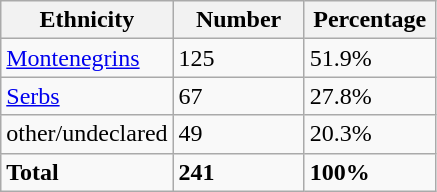<table class="wikitable">
<tr>
<th width="100px">Ethnicity</th>
<th width="80px">Number</th>
<th width="80px">Percentage</th>
</tr>
<tr>
<td><a href='#'>Montenegrins</a></td>
<td>125</td>
<td>51.9%</td>
</tr>
<tr>
<td><a href='#'>Serbs</a></td>
<td>67</td>
<td>27.8%</td>
</tr>
<tr>
<td>other/undeclared</td>
<td>49</td>
<td>20.3%</td>
</tr>
<tr>
<td><strong>Total</strong></td>
<td><strong>241</strong></td>
<td><strong>100%</strong></td>
</tr>
</table>
